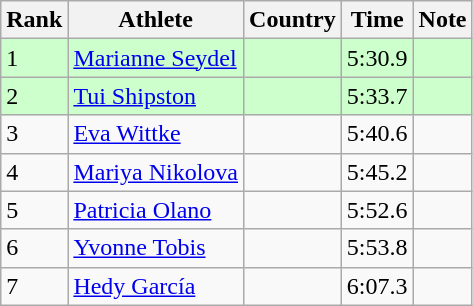<table class="wikitable sortable">
<tr>
<th>Rank</th>
<th>Athlete</th>
<th>Country</th>
<th>Time</th>
<th>Note</th>
</tr>
<tr bgcolor=#CCFFCC>
<td>1</td>
<td><a href='#'>Marianne Seydel</a></td>
<td></td>
<td>5:30.9</td>
<td></td>
</tr>
<tr bgcolor=#CCFFCC>
<td>2</td>
<td><a href='#'>Tui Shipston</a></td>
<td></td>
<td>5:33.7</td>
<td></td>
</tr>
<tr>
<td>3</td>
<td><a href='#'>Eva Wittke</a></td>
<td></td>
<td>5:40.6</td>
<td></td>
</tr>
<tr>
<td>4</td>
<td><a href='#'>Mariya Nikolova</a></td>
<td></td>
<td>5:45.2</td>
<td></td>
</tr>
<tr>
<td>5</td>
<td><a href='#'>Patricia Olano</a></td>
<td></td>
<td>5:52.6</td>
<td></td>
</tr>
<tr>
<td>6</td>
<td><a href='#'>Yvonne Tobis</a></td>
<td></td>
<td>5:53.8</td>
<td></td>
</tr>
<tr>
<td>7</td>
<td><a href='#'>Hedy García</a></td>
<td></td>
<td>6:07.3</td>
<td></td>
</tr>
</table>
